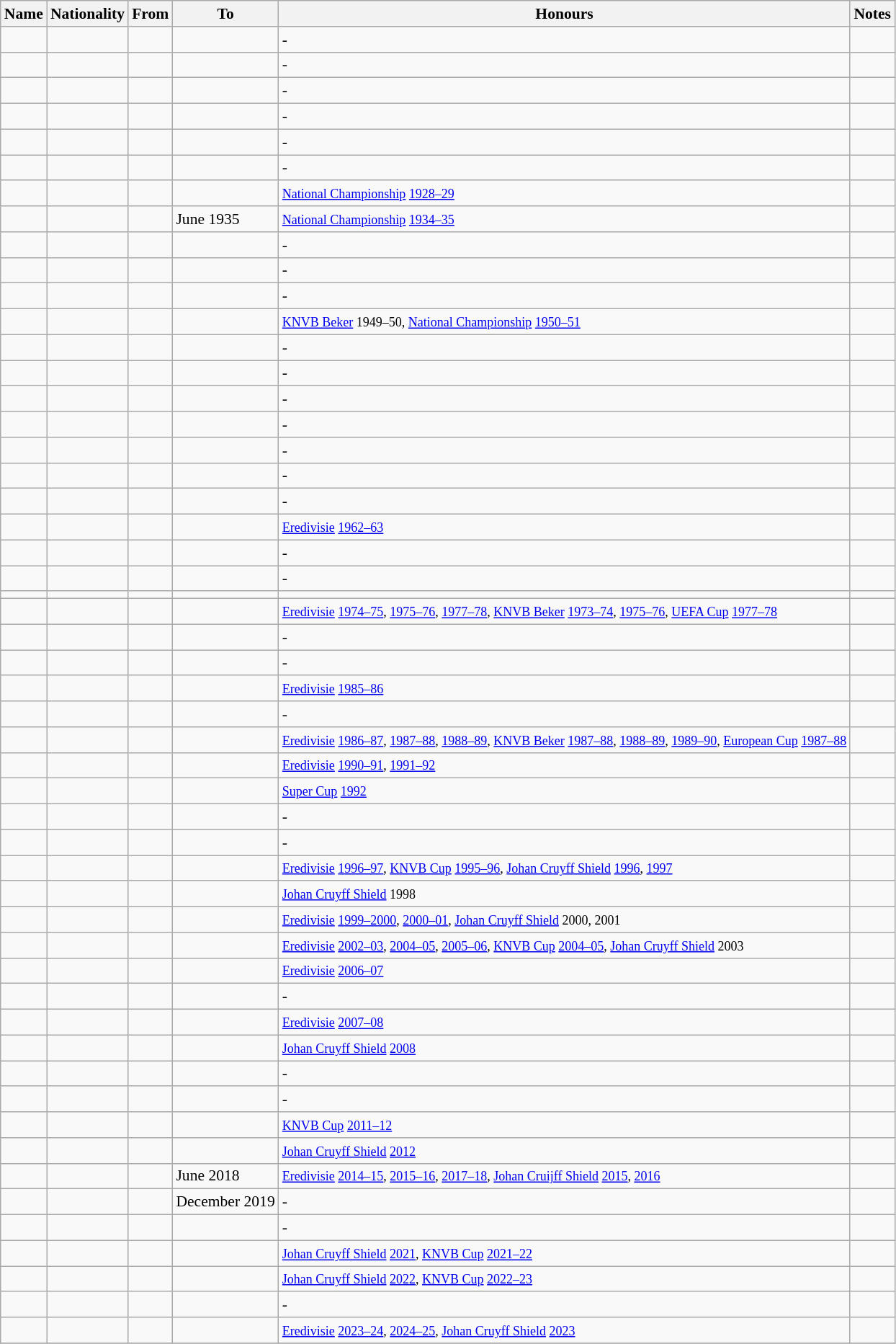<table class="wikitable sortable" style="font-size: 90%; text-align: left">
<tr>
<th>Name</th>
<th>Nationality</th>
<th>From</th>
<th class="unsortable">To</th>
<th class="unsortable">Honours</th>
<th class="unsortable">Notes</th>
</tr>
<tr>
<td align=left></td>
<td></td>
<td align=left></td>
<td align=left></td>
<td align=left>-</td>
<td></td>
</tr>
<tr>
<td align=left></td>
<td></td>
<td align=left></td>
<td align=left></td>
<td align=left>-</td>
<td></td>
</tr>
<tr>
<td align=left></td>
<td></td>
<td align=left></td>
<td align=left></td>
<td align=left>-</td>
<td></td>
</tr>
<tr>
<td align=left></td>
<td></td>
<td align=left></td>
<td align=left></td>
<td align=left>-</td>
<td></td>
</tr>
<tr>
<td align=left></td>
<td></td>
<td align=left></td>
<td align=left></td>
<td align=left>-</td>
<td></td>
</tr>
<tr>
<td align=left></td>
<td></td>
<td align=left></td>
<td align=left></td>
<td align=left>-</td>
<td></td>
</tr>
<tr>
<td align=left></td>
<td></td>
<td align=left></td>
<td align=left></td>
<td align=left><small><a href='#'>National Championship</a> <a href='#'>1928–29</a></small></td>
<td></td>
</tr>
<tr>
<td align=left></td>
<td></td>
<td align=left></td>
<td style="text-align:left;">June 1935</td>
<td align=left><small><a href='#'>National Championship</a> <a href='#'>1934–35</a></small></td>
<td></td>
</tr>
<tr>
<td align=left></td>
<td></td>
<td align=left></td>
<td align=left></td>
<td align=left>-</td>
<td></td>
</tr>
<tr>
<td align=left></td>
<td></td>
<td align=left></td>
<td align=left></td>
<td align=left>-</td>
<td></td>
</tr>
<tr>
<td align=left></td>
<td></td>
<td align=left></td>
<td align=left></td>
<td align=left>-</td>
<td></td>
</tr>
<tr>
<td align=left></td>
<td></td>
<td align=left></td>
<td align=left></td>
<td align=left><small><a href='#'>KNVB Beker</a> 1949–50, <a href='#'>National Championship</a> <a href='#'>1950–51</a></small></td>
<td></td>
</tr>
<tr>
<td align=left></td>
<td></td>
<td align=left></td>
<td align=left></td>
<td align=left>-</td>
<td></td>
</tr>
<tr>
<td align=left></td>
<td></td>
<td align=left></td>
<td align=left></td>
<td align=left>-</td>
<td></td>
</tr>
<tr>
<td align=left></td>
<td></td>
<td align=left></td>
<td align=left></td>
<td align=left>-</td>
<td></td>
</tr>
<tr>
<td align=left></td>
<td></td>
<td align=left></td>
<td align=left></td>
<td align=left>-</td>
<td></td>
</tr>
<tr>
<td align=left></td>
<td></td>
<td align=left></td>
<td align=left></td>
<td align=left>-</td>
<td></td>
</tr>
<tr>
<td align=left></td>
<td></td>
<td align=left></td>
<td align=left></td>
<td align=left>-</td>
<td></td>
</tr>
<tr>
<td align=left></td>
<td></td>
<td align=left></td>
<td align=left></td>
<td align=left>-</td>
<td></td>
</tr>
<tr>
<td align=left></td>
<td></td>
<td align=left></td>
<td align=left></td>
<td align=left><small><a href='#'>Eredivisie</a> <a href='#'>1962–63</a></small></td>
<td></td>
</tr>
<tr>
<td align=left></td>
<td></td>
<td align=left></td>
<td align=left></td>
<td align=left>-</td>
<td></td>
</tr>
<tr>
<td align=left></td>
<td></td>
<td align=left></td>
<td align=left></td>
<td align=left>-</td>
<td></td>
</tr>
<tr>
<td align=left></td>
<td></td>
<td align=left></td>
<td align=left></td>
<td align=left></td>
<td></td>
</tr>
<tr>
<td align=left></td>
<td></td>
<td align=left></td>
<td align=left></td>
<td align=left><small><a href='#'>Eredivisie</a> <a href='#'>1974–75</a>, <a href='#'>1975–76</a>, <a href='#'>1977–78</a>, <a href='#'>KNVB Beker</a> <a href='#'>1973–74</a>, <a href='#'>1975–76</a>, <a href='#'>UEFA Cup</a> <a href='#'>1977–78</a></small></td>
<td></td>
</tr>
<tr>
<td align=left></td>
<td></td>
<td align=left></td>
<td align=left></td>
<td align=left>-</td>
<td></td>
</tr>
<tr>
<td align=left></td>
<td></td>
<td align=left></td>
<td align=left></td>
<td align=left>-</td>
<td></td>
</tr>
<tr>
<td align=left></td>
<td></td>
<td align=left></td>
<td align=left></td>
<td align=left><small><a href='#'>Eredivisie</a> <a href='#'>1985–86</a></small></td>
<td></td>
</tr>
<tr>
<td align=left></td>
<td></td>
<td align=left></td>
<td align=left></td>
<td align=left>-</td>
<td></td>
</tr>
<tr>
<td align=left></td>
<td></td>
<td align=left></td>
<td align=left></td>
<td align=left><small><a href='#'>Eredivisie</a> <a href='#'>1986–87</a>, <a href='#'>1987–88</a>, <a href='#'>1988–89</a>, <a href='#'>KNVB Beker</a> <a href='#'>1987–88</a>, <a href='#'>1988–89</a>, <a href='#'>1989–90</a>, <a href='#'>European Cup</a> <a href='#'>1987–88</a></small></td>
<td></td>
</tr>
<tr>
<td align=left></td>
<td></td>
<td align=left></td>
<td align=left></td>
<td align=left><small><a href='#'>Eredivisie</a> <a href='#'>1990–91</a>, <a href='#'>1991–92</a></small></td>
<td></td>
</tr>
<tr>
<td align=left></td>
<td></td>
<td align=left></td>
<td align=left></td>
<td align=left><small><a href='#'>Super Cup</a> <a href='#'>1992</a></small></td>
<td></td>
</tr>
<tr>
<td align=left></td>
<td></td>
<td align=left></td>
<td align=left></td>
<td align=left>-</td>
<td></td>
</tr>
<tr>
<td align=left></td>
<td></td>
<td align=left></td>
<td align=left></td>
<td align=left>-</td>
<td></td>
</tr>
<tr>
<td align=left></td>
<td></td>
<td align=left></td>
<td align=left></td>
<td align=left><small><a href='#'>Eredivisie</a> <a href='#'>1996–97</a>, <a href='#'>KNVB Cup</a> <a href='#'>1995–96</a>, <a href='#'>Johan Cruyff Shield</a> <a href='#'>1996</a>, <a href='#'>1997</a></small></td>
<td></td>
</tr>
<tr>
<td align=left></td>
<td></td>
<td align=left></td>
<td align=left></td>
<td align=left><small><a href='#'>Johan Cruyff Shield</a> 1998</small></td>
<td></td>
</tr>
<tr>
<td align=left></td>
<td></td>
<td align=left></td>
<td align=left></td>
<td align=left><small><a href='#'>Eredivisie</a> <a href='#'>1999–2000</a>, <a href='#'>2000–01</a>, <a href='#'>Johan Cruyff Shield</a> 2000, 2001</small></td>
<td></td>
</tr>
<tr>
<td align=left></td>
<td></td>
<td align=left></td>
<td align=left></td>
<td align=left><small><a href='#'>Eredivisie</a> <a href='#'>2002–03</a>, <a href='#'>2004–05</a>, <a href='#'>2005–06</a>, <a href='#'>KNVB Cup</a> <a href='#'>2004–05</a>, <a href='#'>Johan Cruyff Shield</a> 2003</small></td>
<td></td>
</tr>
<tr>
<td align=left></td>
<td></td>
<td align=left></td>
<td align=left></td>
<td align=left><small><a href='#'>Eredivisie</a> <a href='#'>2006–07</a></small></td>
<td></td>
</tr>
<tr>
<td align=left></td>
<td></td>
<td align=left></td>
<td align=left></td>
<td align=left>-</td>
<td></td>
</tr>
<tr>
<td align=left></td>
<td></td>
<td align=left></td>
<td align=left></td>
<td align=left><small><a href='#'>Eredivisie</a> <a href='#'>2007–08</a></small></td>
<td></td>
</tr>
<tr>
<td align=left></td>
<td></td>
<td align=left></td>
<td align=left></td>
<td align=left><small><a href='#'>Johan Cruyff Shield</a> <a href='#'>2008</a></small></td>
<td></td>
</tr>
<tr>
<td align=left></td>
<td></td>
<td align=left></td>
<td align=left></td>
<td align=left>-</td>
<td></td>
</tr>
<tr>
<td align=left></td>
<td></td>
<td align=left></td>
<td align=left></td>
<td align=left>-</td>
<td></td>
</tr>
<tr>
<td align=left></td>
<td></td>
<td align=left></td>
<td align=left></td>
<td align=left><small><a href='#'>KNVB Cup</a> <a href='#'>2011–12</a></small></td>
<td></td>
</tr>
<tr>
<td align=left></td>
<td></td>
<td align=left></td>
<td align=left></td>
<td align=left><small><a href='#'>Johan Cruyff Shield</a> <a href='#'>2012</a></small></td>
<td></td>
</tr>
<tr>
<td align=left></td>
<td></td>
<td align=left></td>
<td align=left>June 2018</td>
<td align=left><small><a href='#'>Eredivisie</a> <a href='#'>2014–15</a>, <a href='#'>2015–16</a>, <a href='#'>2017–18</a>, <a href='#'>Johan Cruijff Shield</a> <a href='#'>2015</a>, <a href='#'>2016</a></small></td>
<td></td>
</tr>
<tr>
<td align=left></td>
<td></td>
<td align=left></td>
<td align=left>December 2019</td>
<td align=left>-</td>
<td></td>
</tr>
<tr>
<td align=left></td>
<td></td>
<td align=left></td>
<td align=left></td>
<td align=left>-</td>
<td></td>
</tr>
<tr>
<td align=left></td>
<td></td>
<td align=left></td>
<td align=left></td>
<td align=left><small><a href='#'>Johan Cruyff Shield</a> <a href='#'>2021</a>, <a href='#'>KNVB Cup</a> <a href='#'>2021–22</a></small></td>
<td></td>
</tr>
<tr>
<td align=left></td>
<td></td>
<td align=left></td>
<td align=left></td>
<td align=left><small><a href='#'>Johan Cruyff Shield</a> <a href='#'>2022</a>, <a href='#'>KNVB Cup</a> <a href='#'>2022–23</a></small></td>
<td></td>
</tr>
<tr>
<td align=left></td>
<td></td>
<td align=left></td>
<td align=left></td>
<td align=left>-</td>
<td></td>
</tr>
<tr>
<td align=left></td>
<td></td>
<td align=left></td>
<td align=left></td>
<td align=left><small><a href='#'>Eredivisie</a> <a href='#'>2023–24</a>, <a href='#'>2024–25</a>, <a href='#'>Johan Cruyff Shield</a> <a href='#'>2023</a></small></td>
<td></td>
</tr>
<tr>
</tr>
</table>
